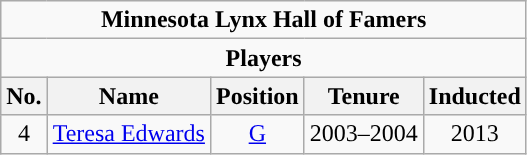<table class="wikitable" style="text-align:center">
<tr>
<td colspan="5"><strong>Minnesota Lynx Hall of Famers</strong></td>
</tr>
<tr>
<td colspan="5"><strong>Players</strong></td>
</tr>
<tr>
<th>No.</th>
<th>Name</th>
<th>Position</th>
<th>Tenure</th>
<th>Inducted</th>
</tr>
<tr>
<td>4</td>
<td><a href='#'>Teresa Edwards</a></td>
<td><a href='#'>G</a></td>
<td>2003–2004</td>
<td>2013</td>
</tr>
</table>
